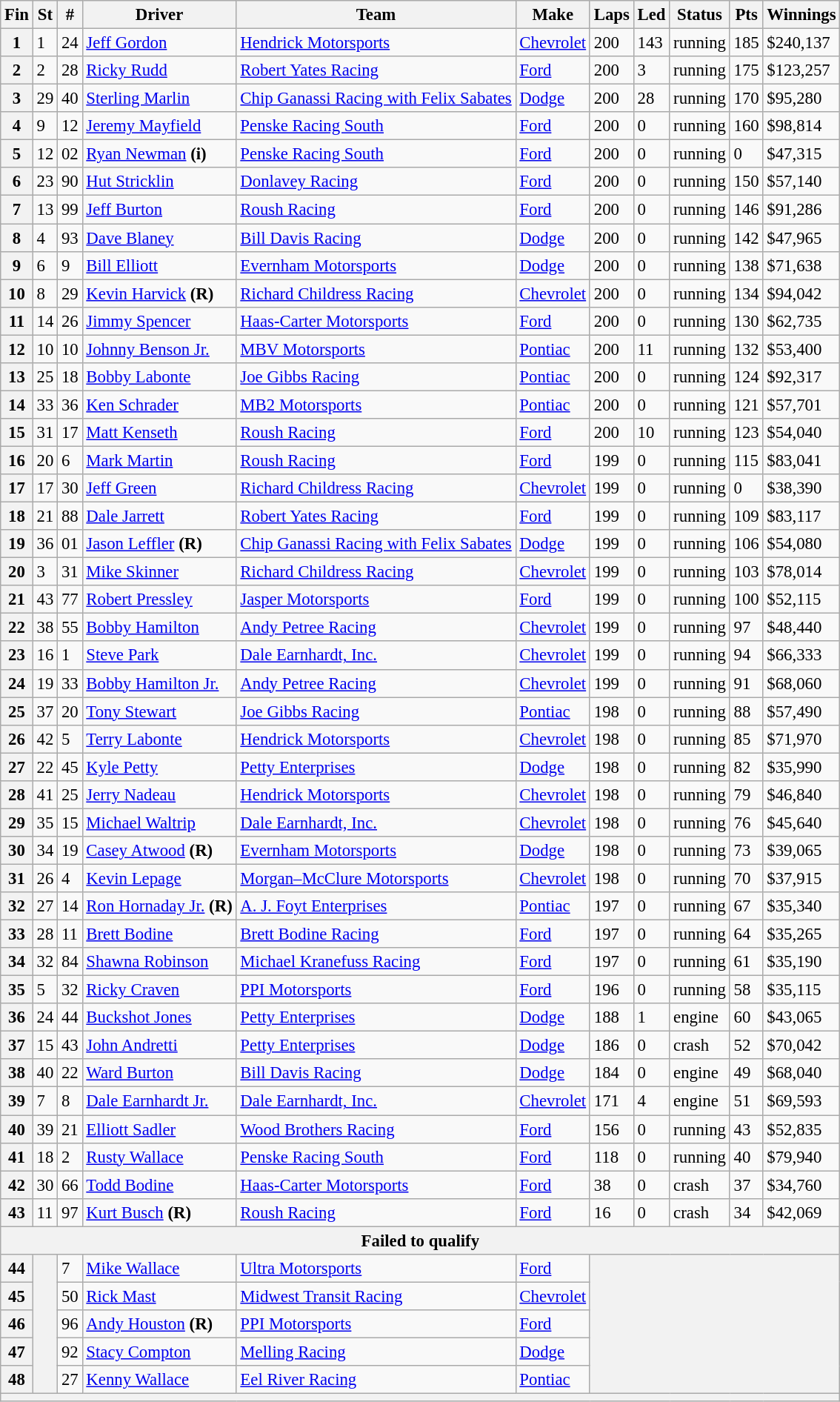<table class="wikitable" style="font-size:95%">
<tr>
<th>Fin</th>
<th>St</th>
<th>#</th>
<th>Driver</th>
<th>Team</th>
<th>Make</th>
<th>Laps</th>
<th>Led</th>
<th>Status</th>
<th>Pts</th>
<th>Winnings</th>
</tr>
<tr>
<th>1</th>
<td>1</td>
<td>24</td>
<td><a href='#'>Jeff Gordon</a></td>
<td><a href='#'>Hendrick Motorsports</a></td>
<td><a href='#'>Chevrolet</a></td>
<td>200</td>
<td>143</td>
<td>running</td>
<td>185</td>
<td>$240,137</td>
</tr>
<tr>
<th>2</th>
<td>2</td>
<td>28</td>
<td><a href='#'>Ricky Rudd</a></td>
<td><a href='#'>Robert Yates Racing</a></td>
<td><a href='#'>Ford</a></td>
<td>200</td>
<td>3</td>
<td>running</td>
<td>175</td>
<td>$123,257</td>
</tr>
<tr>
<th>3</th>
<td>29</td>
<td>40</td>
<td><a href='#'>Sterling Marlin</a></td>
<td><a href='#'>Chip Ganassi Racing with Felix Sabates</a></td>
<td><a href='#'>Dodge</a></td>
<td>200</td>
<td>28</td>
<td>running</td>
<td>170</td>
<td>$95,280</td>
</tr>
<tr>
<th>4</th>
<td>9</td>
<td>12</td>
<td><a href='#'>Jeremy Mayfield</a></td>
<td><a href='#'>Penske Racing South</a></td>
<td><a href='#'>Ford</a></td>
<td>200</td>
<td>0</td>
<td>running</td>
<td>160</td>
<td>$98,814</td>
</tr>
<tr>
<th>5</th>
<td>12</td>
<td>02</td>
<td><a href='#'>Ryan Newman</a> <strong>(i)</strong></td>
<td><a href='#'>Penske Racing South</a></td>
<td><a href='#'>Ford</a></td>
<td>200</td>
<td>0</td>
<td>running</td>
<td>0</td>
<td>$47,315</td>
</tr>
<tr>
<th>6</th>
<td>23</td>
<td>90</td>
<td><a href='#'>Hut Stricklin</a></td>
<td><a href='#'>Donlavey Racing</a></td>
<td><a href='#'>Ford</a></td>
<td>200</td>
<td>0</td>
<td>running</td>
<td>150</td>
<td>$57,140</td>
</tr>
<tr>
<th>7</th>
<td>13</td>
<td>99</td>
<td><a href='#'>Jeff Burton</a></td>
<td><a href='#'>Roush Racing</a></td>
<td><a href='#'>Ford</a></td>
<td>200</td>
<td>0</td>
<td>running</td>
<td>146</td>
<td>$91,286</td>
</tr>
<tr>
<th>8</th>
<td>4</td>
<td>93</td>
<td><a href='#'>Dave Blaney</a></td>
<td><a href='#'>Bill Davis Racing</a></td>
<td><a href='#'>Dodge</a></td>
<td>200</td>
<td>0</td>
<td>running</td>
<td>142</td>
<td>$47,965</td>
</tr>
<tr>
<th>9</th>
<td>6</td>
<td>9</td>
<td><a href='#'>Bill Elliott</a></td>
<td><a href='#'>Evernham Motorsports</a></td>
<td><a href='#'>Dodge</a></td>
<td>200</td>
<td>0</td>
<td>running</td>
<td>138</td>
<td>$71,638</td>
</tr>
<tr>
<th>10</th>
<td>8</td>
<td>29</td>
<td><a href='#'>Kevin Harvick</a> <strong>(R)</strong></td>
<td><a href='#'>Richard Childress Racing</a></td>
<td><a href='#'>Chevrolet</a></td>
<td>200</td>
<td>0</td>
<td>running</td>
<td>134</td>
<td>$94,042</td>
</tr>
<tr>
<th>11</th>
<td>14</td>
<td>26</td>
<td><a href='#'>Jimmy Spencer</a></td>
<td><a href='#'>Haas-Carter Motorsports</a></td>
<td><a href='#'>Ford</a></td>
<td>200</td>
<td>0</td>
<td>running</td>
<td>130</td>
<td>$62,735</td>
</tr>
<tr>
<th>12</th>
<td>10</td>
<td>10</td>
<td><a href='#'>Johnny Benson Jr.</a></td>
<td><a href='#'>MBV Motorsports</a></td>
<td><a href='#'>Pontiac</a></td>
<td>200</td>
<td>11</td>
<td>running</td>
<td>132</td>
<td>$53,400</td>
</tr>
<tr>
<th>13</th>
<td>25</td>
<td>18</td>
<td><a href='#'>Bobby Labonte</a></td>
<td><a href='#'>Joe Gibbs Racing</a></td>
<td><a href='#'>Pontiac</a></td>
<td>200</td>
<td>0</td>
<td>running</td>
<td>124</td>
<td>$92,317</td>
</tr>
<tr>
<th>14</th>
<td>33</td>
<td>36</td>
<td><a href='#'>Ken Schrader</a></td>
<td><a href='#'>MB2 Motorsports</a></td>
<td><a href='#'>Pontiac</a></td>
<td>200</td>
<td>0</td>
<td>running</td>
<td>121</td>
<td>$57,701</td>
</tr>
<tr>
<th>15</th>
<td>31</td>
<td>17</td>
<td><a href='#'>Matt Kenseth</a></td>
<td><a href='#'>Roush Racing</a></td>
<td><a href='#'>Ford</a></td>
<td>200</td>
<td>10</td>
<td>running</td>
<td>123</td>
<td>$54,040</td>
</tr>
<tr>
<th>16</th>
<td>20</td>
<td>6</td>
<td><a href='#'>Mark Martin</a></td>
<td><a href='#'>Roush Racing</a></td>
<td><a href='#'>Ford</a></td>
<td>199</td>
<td>0</td>
<td>running</td>
<td>115</td>
<td>$83,041</td>
</tr>
<tr>
<th>17</th>
<td>17</td>
<td>30</td>
<td><a href='#'>Jeff Green</a></td>
<td><a href='#'>Richard Childress Racing</a></td>
<td><a href='#'>Chevrolet</a></td>
<td>199</td>
<td>0</td>
<td>running</td>
<td>0</td>
<td>$38,390</td>
</tr>
<tr>
<th>18</th>
<td>21</td>
<td>88</td>
<td><a href='#'>Dale Jarrett</a></td>
<td><a href='#'>Robert Yates Racing</a></td>
<td><a href='#'>Ford</a></td>
<td>199</td>
<td>0</td>
<td>running</td>
<td>109</td>
<td>$83,117</td>
</tr>
<tr>
<th>19</th>
<td>36</td>
<td>01</td>
<td><a href='#'>Jason Leffler</a> <strong>(R)</strong></td>
<td><a href='#'>Chip Ganassi Racing with Felix Sabates</a></td>
<td><a href='#'>Dodge</a></td>
<td>199</td>
<td>0</td>
<td>running</td>
<td>106</td>
<td>$54,080</td>
</tr>
<tr>
<th>20</th>
<td>3</td>
<td>31</td>
<td><a href='#'>Mike Skinner</a></td>
<td><a href='#'>Richard Childress Racing</a></td>
<td><a href='#'>Chevrolet</a></td>
<td>199</td>
<td>0</td>
<td>running</td>
<td>103</td>
<td>$78,014</td>
</tr>
<tr>
<th>21</th>
<td>43</td>
<td>77</td>
<td><a href='#'>Robert Pressley</a></td>
<td><a href='#'>Jasper Motorsports</a></td>
<td><a href='#'>Ford</a></td>
<td>199</td>
<td>0</td>
<td>running</td>
<td>100</td>
<td>$52,115</td>
</tr>
<tr>
<th>22</th>
<td>38</td>
<td>55</td>
<td><a href='#'>Bobby Hamilton</a></td>
<td><a href='#'>Andy Petree Racing</a></td>
<td><a href='#'>Chevrolet</a></td>
<td>199</td>
<td>0</td>
<td>running</td>
<td>97</td>
<td>$48,440</td>
</tr>
<tr>
<th>23</th>
<td>16</td>
<td>1</td>
<td><a href='#'>Steve Park</a></td>
<td><a href='#'>Dale Earnhardt, Inc.</a></td>
<td><a href='#'>Chevrolet</a></td>
<td>199</td>
<td>0</td>
<td>running</td>
<td>94</td>
<td>$66,333</td>
</tr>
<tr>
<th>24</th>
<td>19</td>
<td>33</td>
<td><a href='#'>Bobby Hamilton Jr.</a></td>
<td><a href='#'>Andy Petree Racing</a></td>
<td><a href='#'>Chevrolet</a></td>
<td>199</td>
<td>0</td>
<td>running</td>
<td>91</td>
<td>$68,060</td>
</tr>
<tr>
<th>25</th>
<td>37</td>
<td>20</td>
<td><a href='#'>Tony Stewart</a></td>
<td><a href='#'>Joe Gibbs Racing</a></td>
<td><a href='#'>Pontiac</a></td>
<td>198</td>
<td>0</td>
<td>running</td>
<td>88</td>
<td>$57,490</td>
</tr>
<tr>
<th>26</th>
<td>42</td>
<td>5</td>
<td><a href='#'>Terry Labonte</a></td>
<td><a href='#'>Hendrick Motorsports</a></td>
<td><a href='#'>Chevrolet</a></td>
<td>198</td>
<td>0</td>
<td>running</td>
<td>85</td>
<td>$71,970</td>
</tr>
<tr>
<th>27</th>
<td>22</td>
<td>45</td>
<td><a href='#'>Kyle Petty</a></td>
<td><a href='#'>Petty Enterprises</a></td>
<td><a href='#'>Dodge</a></td>
<td>198</td>
<td>0</td>
<td>running</td>
<td>82</td>
<td>$35,990</td>
</tr>
<tr>
<th>28</th>
<td>41</td>
<td>25</td>
<td><a href='#'>Jerry Nadeau</a></td>
<td><a href='#'>Hendrick Motorsports</a></td>
<td><a href='#'>Chevrolet</a></td>
<td>198</td>
<td>0</td>
<td>running</td>
<td>79</td>
<td>$46,840</td>
</tr>
<tr>
<th>29</th>
<td>35</td>
<td>15</td>
<td><a href='#'>Michael Waltrip</a></td>
<td><a href='#'>Dale Earnhardt, Inc.</a></td>
<td><a href='#'>Chevrolet</a></td>
<td>198</td>
<td>0</td>
<td>running</td>
<td>76</td>
<td>$45,640</td>
</tr>
<tr>
<th>30</th>
<td>34</td>
<td>19</td>
<td><a href='#'>Casey Atwood</a> <strong>(R)</strong></td>
<td><a href='#'>Evernham Motorsports</a></td>
<td><a href='#'>Dodge</a></td>
<td>198</td>
<td>0</td>
<td>running</td>
<td>73</td>
<td>$39,065</td>
</tr>
<tr>
<th>31</th>
<td>26</td>
<td>4</td>
<td><a href='#'>Kevin Lepage</a></td>
<td><a href='#'>Morgan–McClure Motorsports</a></td>
<td><a href='#'>Chevrolet</a></td>
<td>198</td>
<td>0</td>
<td>running</td>
<td>70</td>
<td>$37,915</td>
</tr>
<tr>
<th>32</th>
<td>27</td>
<td>14</td>
<td><a href='#'>Ron Hornaday Jr.</a> <strong>(R)</strong></td>
<td><a href='#'>A. J. Foyt Enterprises</a></td>
<td><a href='#'>Pontiac</a></td>
<td>197</td>
<td>0</td>
<td>running</td>
<td>67</td>
<td>$35,340</td>
</tr>
<tr>
<th>33</th>
<td>28</td>
<td>11</td>
<td><a href='#'>Brett Bodine</a></td>
<td><a href='#'>Brett Bodine Racing</a></td>
<td><a href='#'>Ford</a></td>
<td>197</td>
<td>0</td>
<td>running</td>
<td>64</td>
<td>$35,265</td>
</tr>
<tr>
<th>34</th>
<td>32</td>
<td>84</td>
<td><a href='#'>Shawna Robinson</a></td>
<td><a href='#'>Michael Kranefuss Racing</a></td>
<td><a href='#'>Ford</a></td>
<td>197</td>
<td>0</td>
<td>running</td>
<td>61</td>
<td>$35,190</td>
</tr>
<tr>
<th>35</th>
<td>5</td>
<td>32</td>
<td><a href='#'>Ricky Craven</a></td>
<td><a href='#'>PPI Motorsports</a></td>
<td><a href='#'>Ford</a></td>
<td>196</td>
<td>0</td>
<td>running</td>
<td>58</td>
<td>$35,115</td>
</tr>
<tr>
<th>36</th>
<td>24</td>
<td>44</td>
<td><a href='#'>Buckshot Jones</a></td>
<td><a href='#'>Petty Enterprises</a></td>
<td><a href='#'>Dodge</a></td>
<td>188</td>
<td>1</td>
<td>engine</td>
<td>60</td>
<td>$43,065</td>
</tr>
<tr>
<th>37</th>
<td>15</td>
<td>43</td>
<td><a href='#'>John Andretti</a></td>
<td><a href='#'>Petty Enterprises</a></td>
<td><a href='#'>Dodge</a></td>
<td>186</td>
<td>0</td>
<td>crash</td>
<td>52</td>
<td>$70,042</td>
</tr>
<tr>
<th>38</th>
<td>40</td>
<td>22</td>
<td><a href='#'>Ward Burton</a></td>
<td><a href='#'>Bill Davis Racing</a></td>
<td><a href='#'>Dodge</a></td>
<td>184</td>
<td>0</td>
<td>engine</td>
<td>49</td>
<td>$68,040</td>
</tr>
<tr>
<th>39</th>
<td>7</td>
<td>8</td>
<td><a href='#'>Dale Earnhardt Jr.</a></td>
<td><a href='#'>Dale Earnhardt, Inc.</a></td>
<td><a href='#'>Chevrolet</a></td>
<td>171</td>
<td>4</td>
<td>engine</td>
<td>51</td>
<td>$69,593</td>
</tr>
<tr>
<th>40</th>
<td>39</td>
<td>21</td>
<td><a href='#'>Elliott Sadler</a></td>
<td><a href='#'>Wood Brothers Racing</a></td>
<td><a href='#'>Ford</a></td>
<td>156</td>
<td>0</td>
<td>running</td>
<td>43</td>
<td>$52,835</td>
</tr>
<tr>
<th>41</th>
<td>18</td>
<td>2</td>
<td><a href='#'>Rusty Wallace</a></td>
<td><a href='#'>Penske Racing South</a></td>
<td><a href='#'>Ford</a></td>
<td>118</td>
<td>0</td>
<td>running</td>
<td>40</td>
<td>$79,940</td>
</tr>
<tr>
<th>42</th>
<td>30</td>
<td>66</td>
<td><a href='#'>Todd Bodine</a></td>
<td><a href='#'>Haas-Carter Motorsports</a></td>
<td><a href='#'>Ford</a></td>
<td>38</td>
<td>0</td>
<td>crash</td>
<td>37</td>
<td>$34,760</td>
</tr>
<tr>
<th>43</th>
<td>11</td>
<td>97</td>
<td><a href='#'>Kurt Busch</a> <strong>(R)</strong></td>
<td><a href='#'>Roush Racing</a></td>
<td><a href='#'>Ford</a></td>
<td>16</td>
<td>0</td>
<td>crash</td>
<td>34</td>
<td>$42,069</td>
</tr>
<tr>
<th colspan="11">Failed to qualify</th>
</tr>
<tr>
<th>44</th>
<th rowspan="5"></th>
<td>7</td>
<td><a href='#'>Mike Wallace</a></td>
<td><a href='#'>Ultra Motorsports</a></td>
<td><a href='#'>Ford</a></td>
<th colspan="5" rowspan="5"></th>
</tr>
<tr>
<th>45</th>
<td>50</td>
<td><a href='#'>Rick Mast</a></td>
<td><a href='#'>Midwest Transit Racing</a></td>
<td><a href='#'>Chevrolet</a></td>
</tr>
<tr>
<th>46</th>
<td>96</td>
<td><a href='#'>Andy Houston</a> <strong>(R)</strong></td>
<td><a href='#'>PPI Motorsports</a></td>
<td><a href='#'>Ford</a></td>
</tr>
<tr>
<th>47</th>
<td>92</td>
<td><a href='#'>Stacy Compton</a></td>
<td><a href='#'>Melling Racing</a></td>
<td><a href='#'>Dodge</a></td>
</tr>
<tr>
<th>48</th>
<td>27</td>
<td><a href='#'>Kenny Wallace</a></td>
<td><a href='#'>Eel River Racing</a></td>
<td><a href='#'>Pontiac</a></td>
</tr>
<tr>
<th colspan="11"></th>
</tr>
</table>
